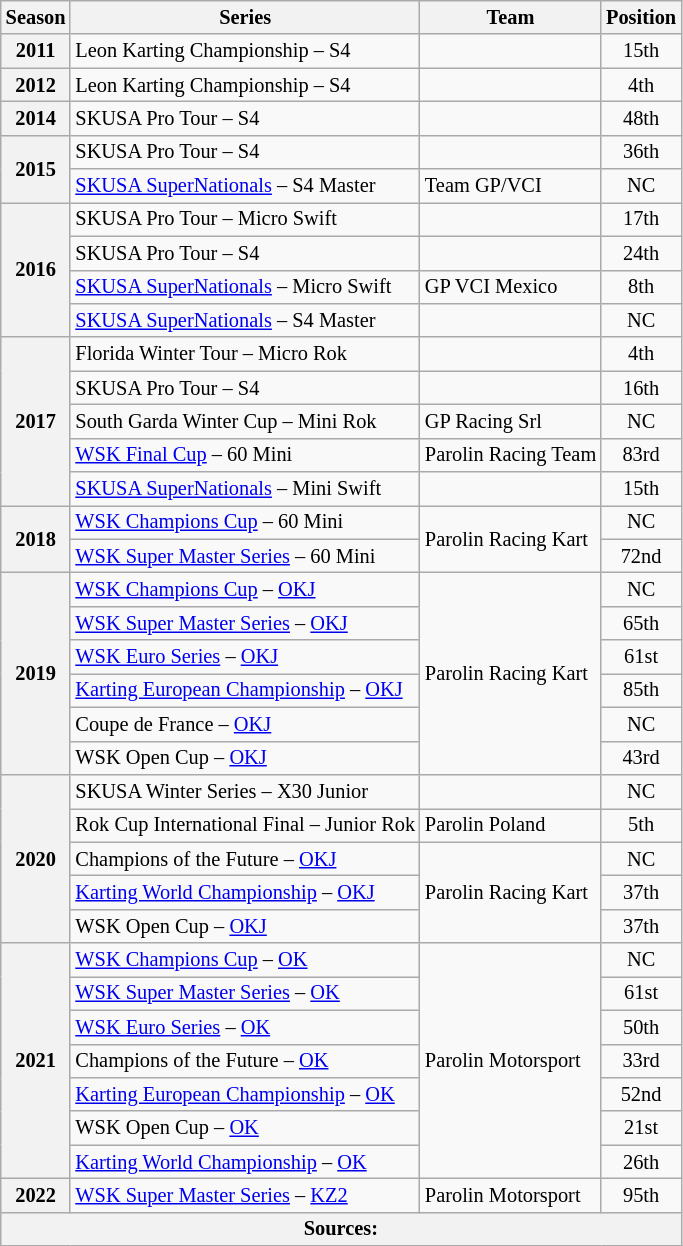<table class="wikitable" style="font-size: 85%; text-align:center">
<tr>
<th>Season</th>
<th>Series</th>
<th>Team</th>
<th>Position</th>
</tr>
<tr>
<th>2011</th>
<td align="left">Leon Karting Championship – S4</td>
<td align="left"></td>
<td style="background:#;">15th</td>
</tr>
<tr>
<th>2012</th>
<td align="left">Leon Karting Championship – S4</td>
<td align="left"></td>
<td style="background:#;">4th</td>
</tr>
<tr>
<th>2014</th>
<td align="left">SKUSA Pro Tour – S4</td>
<td align="left"></td>
<td style="background:#;">48th</td>
</tr>
<tr>
<th rowspan="2">2015</th>
<td align="left">SKUSA Pro Tour – S4</td>
<td align="left"></td>
<td style="background:#;">36th</td>
</tr>
<tr>
<td align="left"><a href='#'>SKUSA SuperNationals</a> – S4 Master</td>
<td align="left">Team GP/VCI</td>
<td style="background:#;">NC</td>
</tr>
<tr>
<th rowspan="4">2016</th>
<td align="left">SKUSA Pro Tour – Micro Swift</td>
<td align="left"></td>
<td style="background:#;">17th</td>
</tr>
<tr>
<td align="left">SKUSA Pro Tour – S4</td>
<td align="left"></td>
<td style="background:#;">24th</td>
</tr>
<tr>
<td align="left"><a href='#'>SKUSA SuperNationals</a> – Micro Swift</td>
<td align="left">GP VCI Mexico</td>
<td style="background:#;">8th</td>
</tr>
<tr>
<td align="left"><a href='#'>SKUSA SuperNationals</a> – S4 Master</td>
<td align="left"></td>
<td style="background:#;">NC</td>
</tr>
<tr>
<th rowspan="5">2017</th>
<td align="left">Florida Winter Tour – Micro Rok</td>
<td align="left"></td>
<td style="background:#;">4th</td>
</tr>
<tr>
<td align="left">SKUSA Pro Tour – S4</td>
<td align="left"></td>
<td style="background:#;">16th</td>
</tr>
<tr>
<td align="left">South Garda Winter Cup – Mini Rok</td>
<td align="left">GP Racing Srl</td>
<td style="background:#;">NC</td>
</tr>
<tr>
<td align="left"><a href='#'>WSK Final Cup</a> – 60 Mini</td>
<td align="left">Parolin Racing Team</td>
<td style="background:#;">83rd</td>
</tr>
<tr>
<td align="left"><a href='#'>SKUSA SuperNationals</a> – Mini Swift</td>
<td align="left"></td>
<td style="background:#;">15th</td>
</tr>
<tr>
<th rowspan="2">2018</th>
<td align="left"><a href='#'>WSK Champions Cup</a> – 60 Mini</td>
<td align="left" rowspan="2">Parolin Racing Kart</td>
<td style="background:#;">NC</td>
</tr>
<tr>
<td align="left"><a href='#'>WSK Super Master Series</a> – 60 Mini</td>
<td style="background:#;">72nd</td>
</tr>
<tr>
<th rowspan="6">2019</th>
<td align="left"><a href='#'>WSK Champions Cup</a> – <a href='#'>OKJ</a></td>
<td align="left" rowspan="6">Parolin Racing Kart</td>
<td style="background:#;">NC</td>
</tr>
<tr>
<td align="left"><a href='#'>WSK Super Master Series</a> – <a href='#'>OKJ</a></td>
<td style="background:#;">65th</td>
</tr>
<tr>
<td align="left"><a href='#'>WSK Euro Series</a> – <a href='#'>OKJ</a></td>
<td style="background:#;">61st</td>
</tr>
<tr>
<td align="left"><a href='#'>Karting European Championship</a> – <a href='#'>OKJ</a></td>
<td style="background:#;">85th</td>
</tr>
<tr>
<td align="left">Coupe de France – <a href='#'>OKJ</a></td>
<td style="background:#;">NC</td>
</tr>
<tr>
<td align="left">WSK Open Cup – <a href='#'>OKJ</a></td>
<td style="background:#;">43rd</td>
</tr>
<tr>
<th rowspan="5">2020</th>
<td align="left">SKUSA Winter Series – X30 Junior</td>
<td align="left"></td>
<td style="background:#;">NC</td>
</tr>
<tr>
<td align="left">Rok Cup International Final – Junior Rok</td>
<td align="left">Parolin Poland</td>
<td style="background:#;">5th</td>
</tr>
<tr>
<td align="left">Champions of the Future – <a href='#'>OKJ</a></td>
<td align="left" rowspan="3">Parolin Racing Kart</td>
<td style="background:#;">NC</td>
</tr>
<tr>
<td align="left"><a href='#'>Karting World Championship</a> – <a href='#'>OKJ</a></td>
<td style="background:#;">37th</td>
</tr>
<tr>
<td align="left">WSK Open Cup – <a href='#'>OKJ</a></td>
<td style="background:#;">37th</td>
</tr>
<tr>
<th rowspan="7">2021</th>
<td align="left"><a href='#'>WSK Champions Cup</a> – <a href='#'>OK</a></td>
<td align="left" rowspan="7">Parolin Motorsport</td>
<td style="background:#;">NC</td>
</tr>
<tr>
<td align="left"><a href='#'>WSK Super Master Series</a> – <a href='#'>OK</a></td>
<td style="background:#;">61st</td>
</tr>
<tr>
<td align="left"><a href='#'>WSK Euro Series</a> – <a href='#'>OK</a></td>
<td style="background:#;">50th</td>
</tr>
<tr>
<td align="left">Champions of the Future – <a href='#'>OK</a></td>
<td style="background:#;">33rd</td>
</tr>
<tr>
<td align="left"><a href='#'>Karting European Championship</a> – <a href='#'>OK</a></td>
<td style="background:#;">52nd</td>
</tr>
<tr>
<td align="left">WSK Open Cup – <a href='#'>OK</a></td>
<td style="background:#;">21st</td>
</tr>
<tr>
<td align="left"><a href='#'>Karting World Championship</a> – <a href='#'>OK</a></td>
<td style="background:#;">26th</td>
</tr>
<tr>
<th>2022</th>
<td align="left"><a href='#'>WSK Super Master Series</a> – <a href='#'>KZ2</a></td>
<td align="left">Parolin Motorsport</td>
<td style="background:#;">95th</td>
</tr>
<tr>
<th colspan="4">Sources:</th>
</tr>
</table>
